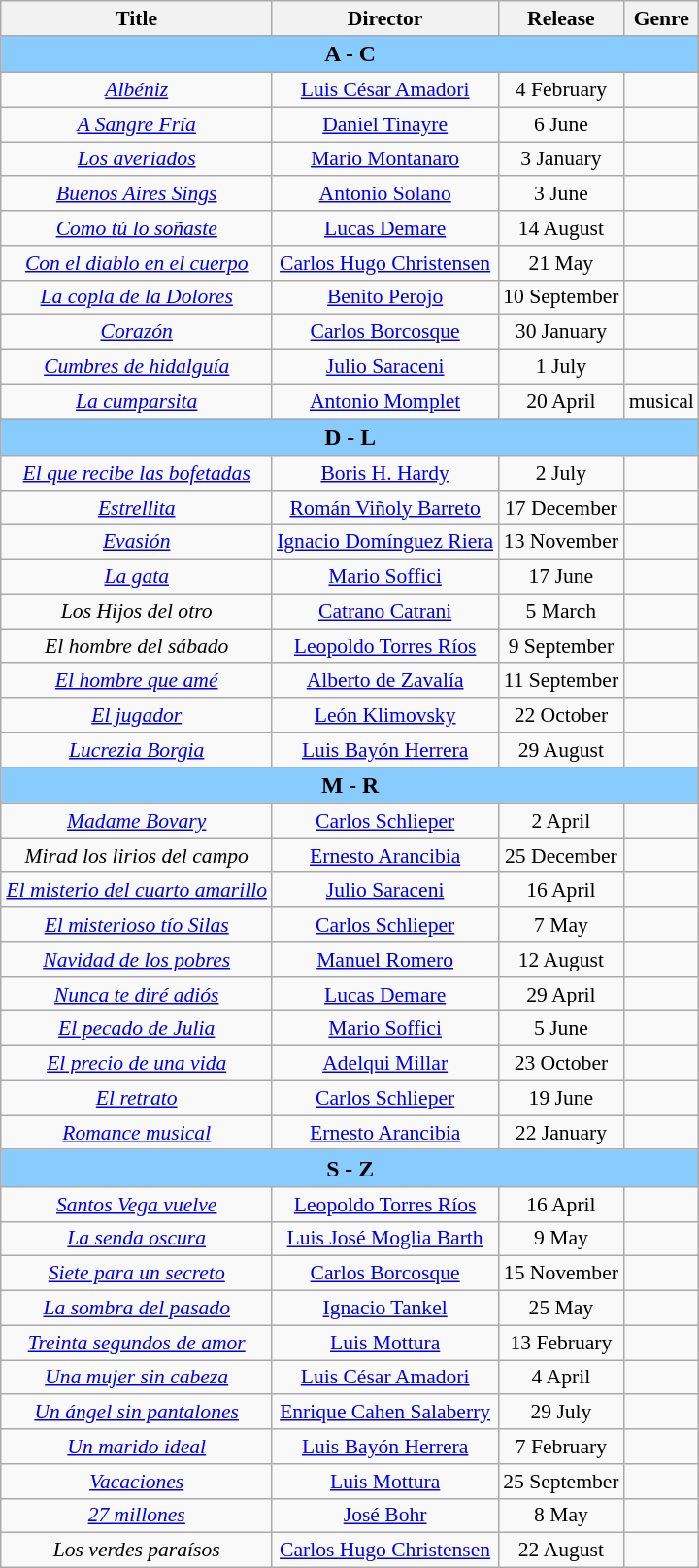<table class="wikitable" style="margin:1em 0 1em 1em; text-align: center; font-size: 90%;">
<tr>
<th scope="col">Title</th>
<th scope="col">Director</th>
<th scope="col">Release</th>
<th scope="col">Genre</th>
</tr>
<tr>
<th colspan="4" style="background-color:#88ccff; font-size:110%;"><strong>A  -  C</strong></th>
</tr>
<tr>
<td><em><a href='#'>Albéniz</a></em></td>
<td><a href='#'>Luis César Amadori</a></td>
<td>4 February</td>
<td></td>
</tr>
<tr>
<td><em><a href='#'>A Sangre Fría</a></em></td>
<td><a href='#'>Daniel Tinayre</a></td>
<td>6 June</td>
<td></td>
</tr>
<tr>
<td><em><a href='#'>Los averiados</a></em></td>
<td><a href='#'>Mario Montanaro</a></td>
<td>3 January</td>
<td></td>
</tr>
<tr>
<td><em><a href='#'>Buenos Aires Sings</a></em></td>
<td><a href='#'>Antonio Solano</a></td>
<td>3 June</td>
<td></td>
</tr>
<tr>
<td><em><a href='#'>Como tú lo soñaste</a></em></td>
<td><a href='#'>Lucas Demare</a></td>
<td>14 August</td>
<td></td>
</tr>
<tr>
<td><em><a href='#'>Con el diablo en el cuerpo</a></em></td>
<td><a href='#'>Carlos Hugo Christensen</a></td>
<td>21 May</td>
<td></td>
</tr>
<tr>
<td><em><a href='#'>La copla de la Dolores</a></em></td>
<td><a href='#'>Benito Perojo</a></td>
<td>10 September</td>
<td></td>
</tr>
<tr>
<td><em><a href='#'>Corazón</a></em></td>
<td><a href='#'>Carlos Borcosque</a></td>
<td>30 January</td>
<td></td>
</tr>
<tr>
<td><em><a href='#'>Cumbres de hidalguía</a></em></td>
<td><a href='#'>Julio Saraceni</a></td>
<td>1 July</td>
<td></td>
</tr>
<tr>
<td><em><a href='#'>La cumparsita</a></em></td>
<td><a href='#'>Antonio Momplet</a></td>
<td>20 April</td>
<td>musical</td>
</tr>
<tr>
<th colspan="4" style="background-color:#88ccff; font-size:110%;"><strong>D  -  L</strong></th>
</tr>
<tr>
<td><em><a href='#'>El que recibe las bofetadas</a></em></td>
<td><a href='#'>Boris H. Hardy</a></td>
<td>2 July</td>
<td></td>
</tr>
<tr>
<td><em><a href='#'>Estrellita</a></em></td>
<td><a href='#'>Román Viñoly Barreto</a></td>
<td>17 December</td>
<td></td>
</tr>
<tr>
<td><em><a href='#'>Evasión</a></em></td>
<td><a href='#'>Ignacio Domínguez Riera</a></td>
<td>13 November</td>
<td></td>
</tr>
<tr>
<td><em><a href='#'>La gata</a></em></td>
<td><a href='#'>Mario Soffici</a></td>
<td>17 June</td>
<td></td>
</tr>
<tr>
<td><em>Los Hijos del otro</em></td>
<td><a href='#'>Catrano Catrani</a></td>
<td>5 March</td>
<td></td>
</tr>
<tr>
<td><em>El hombre del sábado</em></td>
<td><a href='#'>Leopoldo Torres Ríos</a></td>
<td>9 September</td>
<td></td>
</tr>
<tr>
<td><em><a href='#'>El hombre que amé</a></em></td>
<td><a href='#'>Alberto de Zavalía</a></td>
<td>11 September</td>
<td></td>
</tr>
<tr>
<td><em><a href='#'>El jugador</a></em></td>
<td><a href='#'>León Klimovsky</a></td>
<td>22 October</td>
<td></td>
</tr>
<tr>
<td><em><a href='#'>Lucrezia Borgia</a></em></td>
<td><a href='#'>Luis Bayón Herrera</a></td>
<td>29 August</td>
<td></td>
</tr>
<tr>
<th colspan="4" style="background-color:#88ccff; font-size:110%;"><strong>M  -  R</strong></th>
</tr>
<tr>
<td><em><a href='#'>Madame Bovary</a></em></td>
<td><a href='#'>Carlos Schlieper</a></td>
<td>2 April</td>
<td></td>
</tr>
<tr>
<td><em>Mirad los lirios del campo</em></td>
<td><a href='#'>Ernesto Arancibia</a></td>
<td>25 December</td>
<td></td>
</tr>
<tr>
<td><em><a href='#'>El misterio del cuarto amarillo</a></em></td>
<td><a href='#'>Julio Saraceni</a></td>
<td>16 April</td>
<td></td>
</tr>
<tr>
<td><em><a href='#'>El misterioso tío Silas</a></em></td>
<td><a href='#'>Carlos Schlieper</a></td>
<td>7 May</td>
<td></td>
</tr>
<tr>
<td><em><a href='#'>Navidad de los pobres</a></em></td>
<td><a href='#'>Manuel Romero</a></td>
<td>12 August</td>
<td></td>
</tr>
<tr>
<td><em><a href='#'>Nunca te diré adiós</a></em></td>
<td><a href='#'>Lucas Demare</a></td>
<td>29 April</td>
<td></td>
</tr>
<tr>
<td><em><a href='#'>El pecado de Julia</a></em></td>
<td><a href='#'>Mario Soffici</a></td>
<td>5 June</td>
<td></td>
</tr>
<tr>
<td><em><a href='#'>El precio de una vida</a></em></td>
<td><a href='#'>Adelqui Millar</a></td>
<td>23 October</td>
<td></td>
</tr>
<tr>
<td><em><a href='#'>El retrato</a></em></td>
<td><a href='#'>Carlos Schlieper</a></td>
<td>19 June</td>
<td></td>
</tr>
<tr>
<td><em><a href='#'>Romance musical</a></em></td>
<td><a href='#'>Ernesto Arancibia</a></td>
<td>22 January</td>
<td></td>
</tr>
<tr>
<th colspan="4" style="background-color:#88ccff; font-size:110%;"><strong>S  -  Z</strong></th>
</tr>
<tr>
<td><em><a href='#'>Santos Vega vuelve</a></em></td>
<td><a href='#'>Leopoldo Torres Ríos</a></td>
<td>16 April</td>
<td></td>
</tr>
<tr>
<td><em><a href='#'>La senda oscura</a></em></td>
<td><a href='#'>Luis José Moglia Barth</a></td>
<td>9 May</td>
<td></td>
</tr>
<tr>
<td><em><a href='#'>Siete para un secreto</a></em></td>
<td><a href='#'>Carlos Borcosque</a></td>
<td>15 November</td>
<td></td>
</tr>
<tr>
<td><em><a href='#'>La sombra del pasado</a></em></td>
<td><a href='#'>Ignacio Tankel</a></td>
<td>25 May</td>
<td></td>
</tr>
<tr>
<td><em><a href='#'>Treinta segundos de amor</a></em></td>
<td><a href='#'>Luis Mottura</a></td>
<td>13 February</td>
<td></td>
</tr>
<tr>
<td><em><a href='#'>Una mujer sin cabeza</a></em></td>
<td><a href='#'>Luis César Amadori</a></td>
<td>4 April</td>
<td></td>
</tr>
<tr>
<td><em><a href='#'>Un ángel sin pantalones</a></em></td>
<td><a href='#'>Enrique Cahen Salaberry</a></td>
<td>29 July</td>
<td></td>
</tr>
<tr>
<td><em><a href='#'>Un marido ideal</a></em></td>
<td><a href='#'>Luis Bayón Herrera</a></td>
<td>7 February</td>
<td></td>
</tr>
<tr>
<td><em><a href='#'>Vacaciones</a></em></td>
<td><a href='#'>Luis Mottura</a></td>
<td>25 September</td>
<td></td>
</tr>
<tr>
<td><em><a href='#'>27 millones</a></em></td>
<td><a href='#'>José Bohr</a></td>
<td>8 May</td>
<td></td>
</tr>
<tr>
<td><em>Los verdes paraísos</em></td>
<td><a href='#'>Carlos Hugo Christensen</a></td>
<td>22 August</td>
<td></td>
</tr>
</table>
